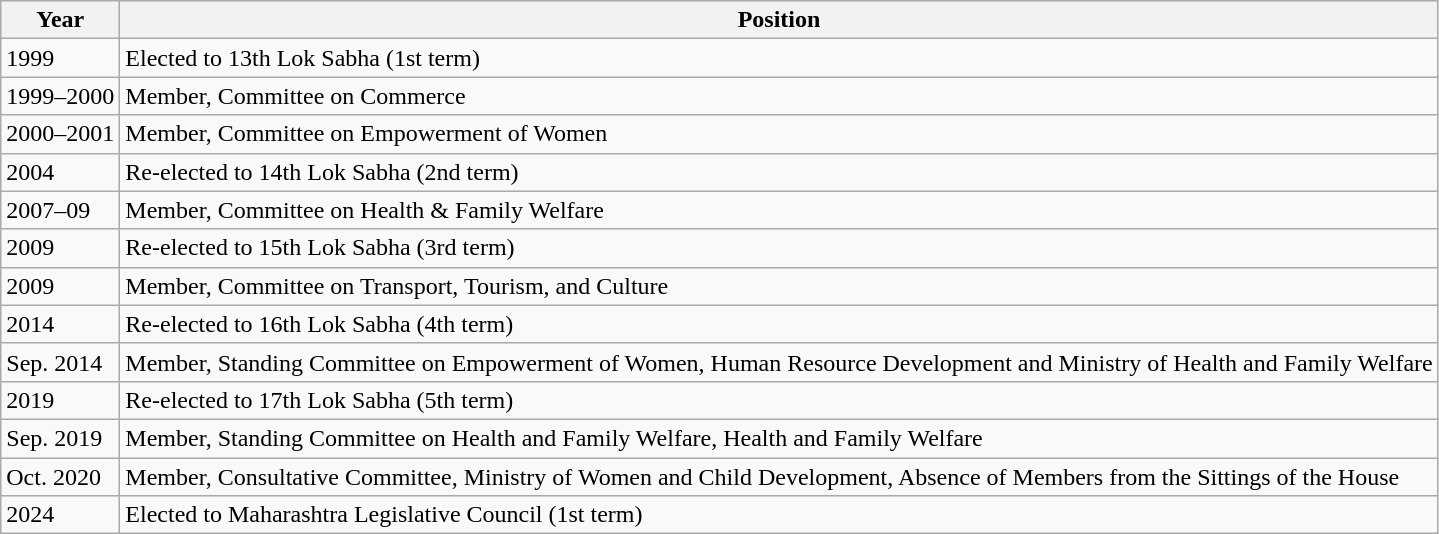<table class="wikitable">
<tr>
<th>Year</th>
<th>Position</th>
</tr>
<tr>
<td>1999</td>
<td>Elected to 13th Lok Sabha (1st term)</td>
</tr>
<tr>
<td>1999–2000</td>
<td>Member, Committee on Commerce</td>
</tr>
<tr>
<td>2000–2001</td>
<td>Member, Committee on Empowerment of Women</td>
</tr>
<tr>
<td>2004</td>
<td>Re-elected to 14th Lok Sabha (2nd term)</td>
</tr>
<tr>
<td>2007–09</td>
<td>Member, Committee on Health & Family Welfare</td>
</tr>
<tr>
<td>2009</td>
<td>Re-elected to 15th Lok Sabha (3rd term)</td>
</tr>
<tr>
<td>2009</td>
<td>Member, Committee on Transport, Tourism, and Culture</td>
</tr>
<tr>
<td>2014</td>
<td>Re-elected to 16th Lok Sabha (4th term)</td>
</tr>
<tr>
<td>Sep. 2014</td>
<td>Member, Standing Committee on Empowerment of Women, Human Resource Development and Ministry of Health and Family Welfare</td>
</tr>
<tr>
<td>2019</td>
<td>Re-elected to 17th Lok Sabha (5th term)</td>
</tr>
<tr>
<td>Sep. 2019</td>
<td>Member, Standing Committee on Health and Family Welfare, Health and Family Welfare</td>
</tr>
<tr>
<td>Oct. 2020</td>
<td>Member, Consultative Committee, Ministry of Women and Child Development, Absence of Members from the Sittings of the House</td>
</tr>
<tr>
<td>2024</td>
<td>Elected to Maharashtra Legislative Council (1st term)</td>
</tr>
</table>
